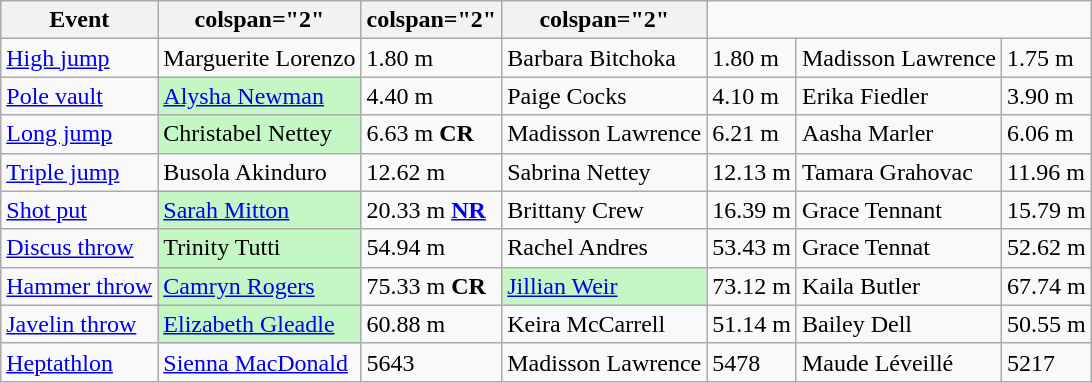<table class="wikitable">
<tr>
<th>Event</th>
<th>colspan="2" </th>
<th>colspan="2" </th>
<th>colspan="2" </th>
</tr>
<tr>
<td><a href='#'>High jump</a></td>
<td>Marguerite Lorenzo</td>
<td>1.80 m</td>
<td>Barbara Bitchoka</td>
<td>1.80 m</td>
<td>Madisson Lawrence</td>
<td>1.75 m</td>
</tr>
<tr>
<td><a href='#'>Pole vault</a></td>
<td bgcolor=#C4F7C4><a href='#'>Alysha Newman</a></td>
<td>4.40 m</td>
<td>Paige Cocks</td>
<td>4.10 m</td>
<td>Erika Fiedler</td>
<td>3.90 m</td>
</tr>
<tr>
<td><a href='#'>Long jump</a></td>
<td bgcolor=#C4F7C4>Christabel Nettey</td>
<td>6.63 m <strong>CR</strong></td>
<td>Madisson Lawrence</td>
<td>6.21 m</td>
<td>Aasha Marler</td>
<td>6.06 m</td>
</tr>
<tr>
<td><a href='#'>Triple jump</a></td>
<td>Busola Akinduro</td>
<td>12.62 m</td>
<td>Sabrina Nettey</td>
<td>12.13 m</td>
<td>Tamara Grahovac</td>
<td>11.96 m</td>
</tr>
<tr>
<td><a href='#'>Shot put</a></td>
<td bgcolor=#C4F7C4><a href='#'>Sarah Mitton</a></td>
<td>20.33  m <strong><a href='#'>NR</a></strong></td>
<td>Brittany Crew</td>
<td>16.39 m</td>
<td>Grace Tennant</td>
<td>15.79 m</td>
</tr>
<tr>
<td><a href='#'>Discus throw</a></td>
<td bgcolor=#C4F7C4>Trinity Tutti</td>
<td>54.94 m</td>
<td>Rachel Andres</td>
<td>53.43 m</td>
<td>Grace Tennat</td>
<td>52.62 m</td>
</tr>
<tr>
<td><a href='#'>Hammer throw</a></td>
<td bgcolor=#C4F7C4><a href='#'>Camryn Rogers</a></td>
<td>75.33 m <strong>CR</strong></td>
<td bgcolor=#C4F7C4><a href='#'>Jillian Weir</a></td>
<td>73.12 m</td>
<td>Kaila Butler</td>
<td>67.74 m</td>
</tr>
<tr>
<td><a href='#'>Javelin throw</a></td>
<td bgcolor=#C4F7C4><a href='#'>Elizabeth Gleadle</a></td>
<td>60.88 m</td>
<td>Keira McCarrell</td>
<td>51.14 m</td>
<td>Bailey Dell</td>
<td>50.55 m</td>
</tr>
<tr>
<td><a href='#'>Heptathlon</a></td>
<td><a href='#'>Sienna MacDonald</a></td>
<td>5643</td>
<td>Madisson Lawrence</td>
<td>5478</td>
<td>Maude Léveillé</td>
<td>5217</td>
</tr>
</table>
